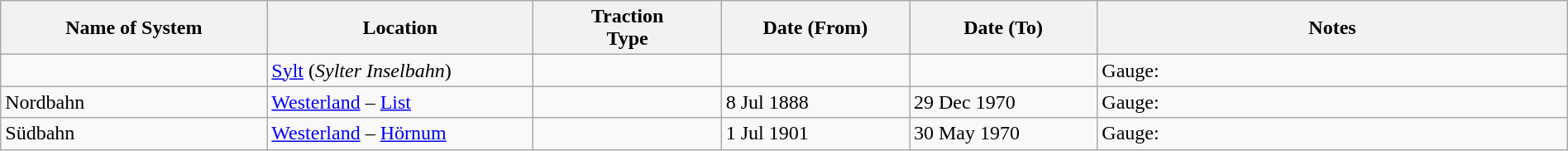<table class="wikitable" width=100%>
<tr>
<th width=17%>Name of System</th>
<th width=17%>Location</th>
<th width=12%>Traction<br>Type</th>
<th width=12%>Date (From)</th>
<th width=12%>Date (To)</th>
<th width=30%>Notes</th>
</tr>
<tr>
<td> </td>
<td><a href='#'>Sylt</a> (<em>Sylter Inselbahn</em>)</td>
<td> </td>
<td> </td>
<td> </td>
<td>Gauge: </td>
</tr>
<tr>
<td>Nordbahn</td>
<td><a href='#'>Westerland</a> – <a href='#'>List</a></td>
<td> </td>
<td>8 Jul 1888</td>
<td>29 Dec 1970</td>
<td>Gauge: </td>
</tr>
<tr>
<td>Südbahn</td>
<td><a href='#'>Westerland</a> – <a href='#'>Hörnum</a></td>
<td> </td>
<td>1 Jul 1901</td>
<td>30 May 1970</td>
<td>Gauge: </td>
</tr>
</table>
